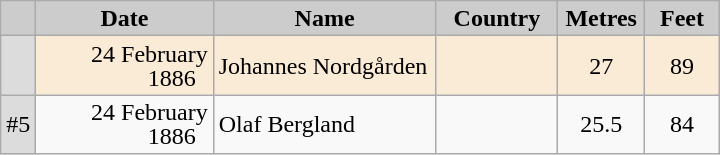<table class="wikitable sortable" style="text-align:left; line-height:16px; width:38%;">
<tr>
<th style="background-color: #ccc;" width="15"></th>
<th style="background-color: #ccc;" width="147">Date</th>
<th style="background-color: #ccc;" width="185">Name</th>
<th style="background-color: #ccc;" width="85">Country</th>
<th style="background-color: #ccc;" width="52">Metres</th>
<th style="background-color: #ccc;" width="52">Feet</th>
</tr>
<tr bgcolor=#FAEBD7>
<td bgcolor=gainsboro align=center><small></small></td>
<td align=right>24 February 1886  </td>
<td>Johannes Nordgården</td>
<td></td>
<td align=center>27</td>
<td align=center>89</td>
</tr>
<tr>
<td bgcolor=gainsboro align=center>#5</td>
<td align=right>24 February 1886  </td>
<td>Olaf Bergland</td>
<td></td>
<td align=center>25.5</td>
<td align=center>84</td>
</tr>
</table>
